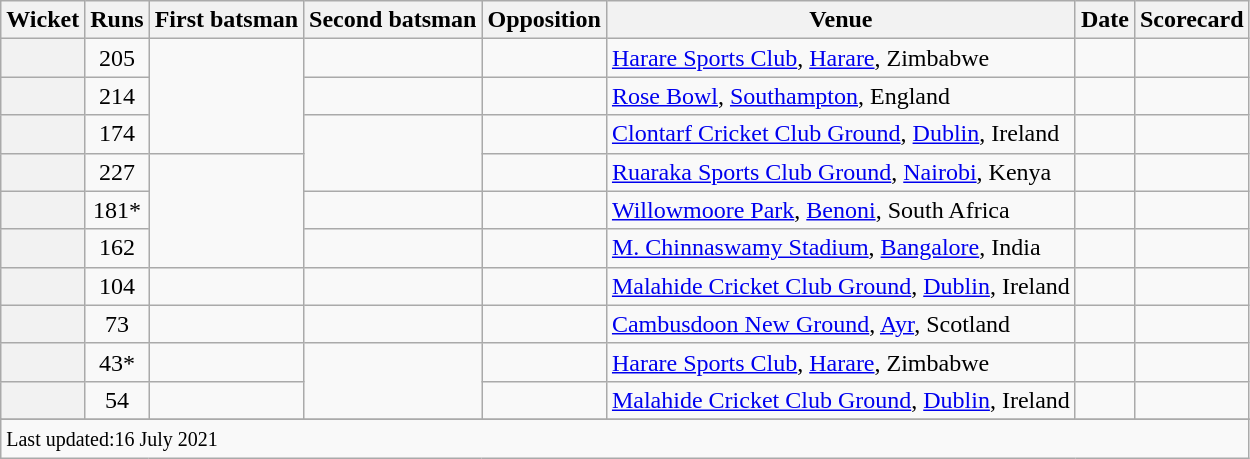<table class="wikitable plainrowheaders sortable">
<tr>
<th scope=col>Wicket</th>
<th scope=col>Runs</th>
<th scope=col>First batsman</th>
<th scope=col>Second batsman</th>
<th scope=col>Opposition</th>
<th scope=col>Venue</th>
<th scope=col>Date</th>
<th scope=col>Scorecard</th>
</tr>
<tr>
<th align=center></th>
<td scope=row style=text-align:center;>205</td>
<td rowspan=3> </td>
<td> </td>
<td></td>
<td><a href='#'>Harare Sports Club</a>, <a href='#'>Harare</a>, Zimbabwe</td>
<td></td>
<td></td>
</tr>
<tr>
<th align=center></th>
<td scope=row style=text-align:center;>214</td>
<td> </td>
<td></td>
<td><a href='#'>Rose Bowl</a>, <a href='#'>Southampton</a>, England</td>
<td></td>
<td></td>
</tr>
<tr>
<th align=center></th>
<td scope=row style=text-align:center;>174</td>
<td rowspan=2> </td>
<td></td>
<td><a href='#'>Clontarf Cricket Club Ground</a>, <a href='#'>Dublin</a>, Ireland</td>
<td></td>
<td></td>
</tr>
<tr>
<th align=center></th>
<td scope=row style="text-align:center;">227</td>
<td rowspan=3></td>
<td></td>
<td><a href='#'>Ruaraka Sports Club Ground</a>, <a href='#'>Nairobi</a>, Kenya</td>
<td></td>
<td></td>
</tr>
<tr>
<th align=center></th>
<td scope=row style=text-align:center;>181*</td>
<td></td>
<td></td>
<td><a href='#'>Willowmoore Park</a>, <a href='#'>Benoni</a>, South Africa</td>
<td></td>
<td></td>
</tr>
<tr>
<th align=center></th>
<td scope=row style=text-align:center;>162</td>
<td></td>
<td></td>
<td><a href='#'>M. Chinnaswamy Stadium</a>, <a href='#'>Bangalore</a>, India</td>
<td></td>
<td></td>
</tr>
<tr>
<th align=center></th>
<td scope=row style=text-align:center;>104</td>
<td> </td>
<td> </td>
<td></td>
<td><a href='#'>Malahide Cricket Club Ground</a>, <a href='#'>Dublin</a>, Ireland</td>
<td></td>
<td></td>
</tr>
<tr>
<th align=center></th>
<td scope=row style=text-align:center;>73</td>
<td></td>
<td></td>
<td></td>
<td><a href='#'>Cambusdoon New Ground</a>, <a href='#'>Ayr</a>, Scotland</td>
<td></td>
<td></td>
</tr>
<tr>
<th align=center></th>
<td scope=row style=text-align:center;>43*</td>
<td></td>
<td rowspan=2> </td>
<td></td>
<td><a href='#'>Harare Sports Club</a>, <a href='#'>Harare</a>, Zimbabwe</td>
<td></td>
<td></td>
</tr>
<tr>
<th align=center></th>
<td scope=row style=text-align:center;>54</td>
<td></td>
<td></td>
<td><a href='#'>Malahide Cricket Club Ground</a>, <a href='#'>Dublin</a>, Ireland</td>
<td></td>
<td></td>
</tr>
<tr>
</tr>
<tr class=sortbottom>
<td colspan=8><small>Last updated:16 July 2021</small></td>
</tr>
</table>
